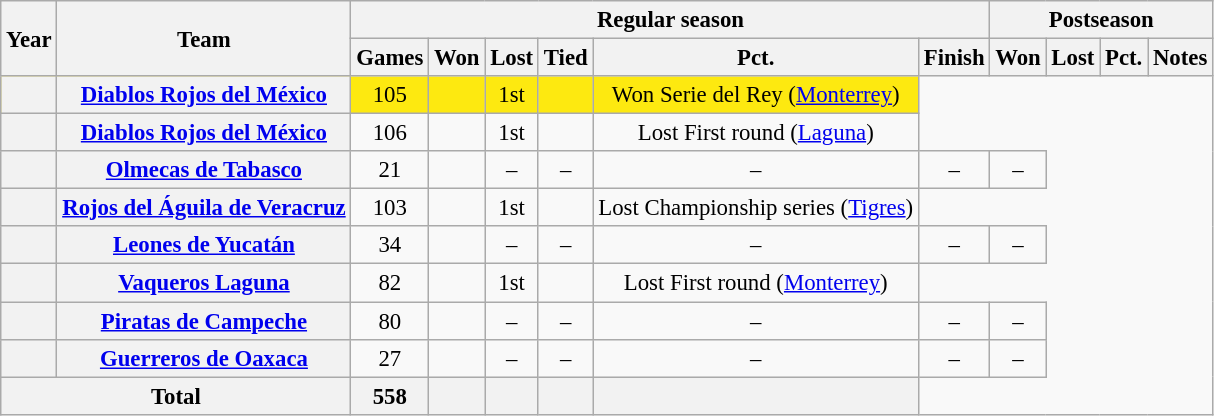<table class="wikitable" style="font-size: 95%; text-align:center;">
<tr>
<th rowspan="2">Year</th>
<th rowspan="2">Team</th>
<th colspan="6">Regular season</th>
<th colspan="4">Postseason</th>
</tr>
<tr>
<th scope=col>Games</th>
<th scope=col>Won</th>
<th scope=col>Lost</th>
<th scope=col>Tied</th>
<th scope=col>Pct.</th>
<th scope=col>Finish</th>
<th scope=col>Won</th>
<th scope=col>Lost</th>
<th scope=col>Pct.</th>
<th scope=col>Notes</th>
</tr>
<tr style="background:#FDE910;">
<th></th>
<th><a href='#'>Diablos Rojos del México</a></th>
<td>105</td>
<td></td>
<td>1st</td>
<td></td>
<td>Won Serie del Rey (<a href='#'>Monterrey</a>)</td>
</tr>
<tr>
<th></th>
<th><a href='#'>Diablos Rojos del México</a></th>
<td>106</td>
<td></td>
<td>1st</td>
<td></td>
<td>Lost First round (<a href='#'>Laguna</a>)</td>
</tr>
<tr>
<th></th>
<th><a href='#'>Olmecas de Tabasco</a></th>
<td>21</td>
<td></td>
<td>–</td>
<td>–</td>
<td>–</td>
<td>–</td>
<td>–</td>
</tr>
<tr>
<th></th>
<th><a href='#'>Rojos del Águila de Veracruz</a></th>
<td>103</td>
<td></td>
<td>1st</td>
<td></td>
<td>Lost Championship series (<a href='#'>Tigres</a>)</td>
</tr>
<tr>
<th></th>
<th><a href='#'>Leones de Yucatán</a></th>
<td>34</td>
<td></td>
<td>–</td>
<td>–</td>
<td>–</td>
<td>–</td>
<td>–</td>
</tr>
<tr>
<th></th>
<th><a href='#'>Vaqueros Laguna</a></th>
<td>82</td>
<td></td>
<td>1st</td>
<td></td>
<td>Lost First round (<a href='#'>Monterrey</a>)</td>
</tr>
<tr>
<th></th>
<th><a href='#'>Piratas de Campeche</a></th>
<td>80</td>
<td></td>
<td>–</td>
<td>–</td>
<td>–</td>
<td>–</td>
<td>–</td>
</tr>
<tr>
<th></th>
<th><a href='#'>Guerreros de Oaxaca</a></th>
<td>27</td>
<td></td>
<td>–</td>
<td>–</td>
<td>–</td>
<td>–</td>
<td>–</td>
</tr>
<tr>
<th colspan="2">Total</th>
<th>558</th>
<th></th>
<th></th>
<th></th>
<th></th>
</tr>
</table>
